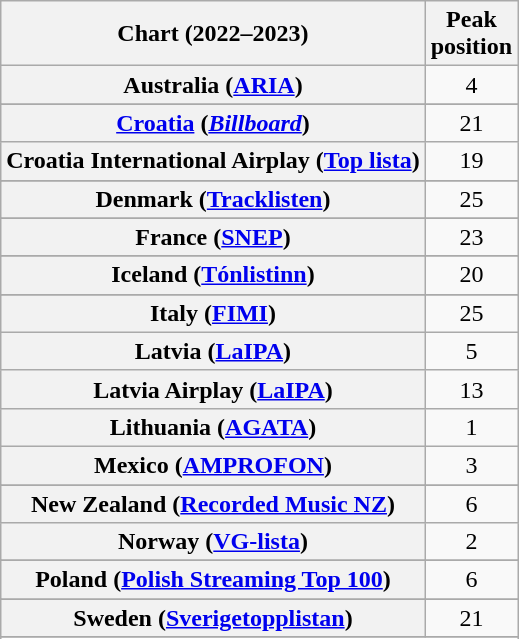<table class="wikitable sortable plainrowheaders" style="text-align:center">
<tr>
<th scope="col">Chart (2022–2023)</th>
<th scope="col">Peak<br>position</th>
</tr>
<tr>
<th scope="row">Australia (<a href='#'>ARIA</a>)</th>
<td>4</td>
</tr>
<tr>
</tr>
<tr>
</tr>
<tr>
</tr>
<tr>
</tr>
<tr>
<th scope="row"><a href='#'>Croatia</a> (<em><a href='#'>Billboard</a></em>)</th>
<td>21</td>
</tr>
<tr>
<th scope="row">Croatia International Airplay (<a href='#'>Top lista</a>)</th>
<td>19</td>
</tr>
<tr>
</tr>
<tr>
</tr>
<tr>
<th scope="row">Denmark (<a href='#'>Tracklisten</a>)</th>
<td>25</td>
</tr>
<tr>
</tr>
<tr>
<th scope="row">France (<a href='#'>SNEP</a>)</th>
<td>23</td>
</tr>
<tr>
</tr>
<tr>
</tr>
<tr>
</tr>
<tr>
</tr>
<tr>
</tr>
<tr>
<th scope="row">Iceland (<a href='#'>Tónlistinn</a>)</th>
<td>20</td>
</tr>
<tr>
</tr>
<tr>
<th scope="row">Italy (<a href='#'>FIMI</a>)</th>
<td>25</td>
</tr>
<tr>
<th scope="row">Latvia (<a href='#'>LaIPA</a>)</th>
<td>5</td>
</tr>
<tr>
<th scope="row">Latvia Airplay (<a href='#'>LaIPA</a>)</th>
<td>13</td>
</tr>
<tr>
<th scope="row">Lithuania (<a href='#'>AGATA</a>)</th>
<td>1</td>
</tr>
<tr>
<th scope="row">Mexico (<a href='#'>AMPROFON</a>)</th>
<td>3</td>
</tr>
<tr>
</tr>
<tr>
<th scope="row">New Zealand (<a href='#'>Recorded Music NZ</a>)</th>
<td>6</td>
</tr>
<tr>
<th scope="row">Norway (<a href='#'>VG-lista</a>)</th>
<td>2</td>
</tr>
<tr>
</tr>
<tr>
<th scope="row">Poland (<a href='#'>Polish Streaming Top 100</a>)</th>
<td>6</td>
</tr>
<tr>
</tr>
<tr>
</tr>
<tr>
</tr>
<tr>
</tr>
<tr>
</tr>
<tr>
</tr>
<tr>
<th scope="row">Sweden (<a href='#'>Sverigetopplistan</a>)</th>
<td>21</td>
</tr>
<tr>
</tr>
<tr>
</tr>
<tr>
</tr>
<tr>
</tr>
<tr>
</tr>
<tr>
</tr>
</table>
